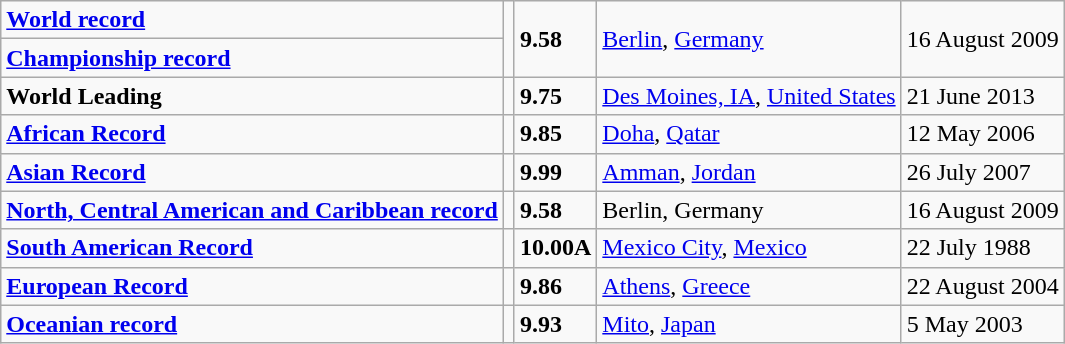<table class="wikitable">
<tr>
<td><strong><a href='#'>World record</a></strong></td>
<td rowspan=2></td>
<td rowspan=2><strong>9.58</strong></td>
<td rowspan=2> <a href='#'>Berlin</a>, <a href='#'>Germany</a></td>
<td rowspan=2>16 August 2009</td>
</tr>
<tr>
<td><strong><a href='#'>Championship record</a></strong></td>
</tr>
<tr>
<td><strong>World Leading</strong></td>
<td></td>
<td><strong>9.75</strong></td>
<td> <a href='#'>Des Moines, IA</a>, <a href='#'>United States</a></td>
<td>21 June 2013</td>
</tr>
<tr>
<td><strong><a href='#'>African Record</a></strong></td>
<td></td>
<td><strong>9.85</strong></td>
<td> <a href='#'>Doha</a>, <a href='#'>Qatar</a></td>
<td>12 May 2006</td>
</tr>
<tr>
<td><strong><a href='#'>Asian Record</a></strong></td>
<td></td>
<td><strong>9.99</strong></td>
<td> <a href='#'>Amman</a>, <a href='#'>Jordan</a></td>
<td>26 July 2007</td>
</tr>
<tr>
<td><strong><a href='#'>North, Central American and Caribbean record</a></strong></td>
<td></td>
<td><strong>9.58</strong></td>
<td> Berlin, Germany</td>
<td>16 August 2009</td>
</tr>
<tr>
<td><strong><a href='#'>South American Record</a></strong></td>
<td></td>
<td><strong>10.00A</strong></td>
<td> <a href='#'>Mexico City</a>, <a href='#'>Mexico</a></td>
<td>22 July 1988</td>
</tr>
<tr>
<td><strong><a href='#'>European Record</a></strong></td>
<td></td>
<td><strong>9.86</strong></td>
<td> <a href='#'>Athens</a>, <a href='#'>Greece</a></td>
<td>22 August 2004</td>
</tr>
<tr>
<td><strong><a href='#'>Oceanian record</a></strong></td>
<td></td>
<td><strong>9.93</strong></td>
<td> <a href='#'>Mito</a>, <a href='#'>Japan</a></td>
<td>5 May 2003</td>
</tr>
</table>
